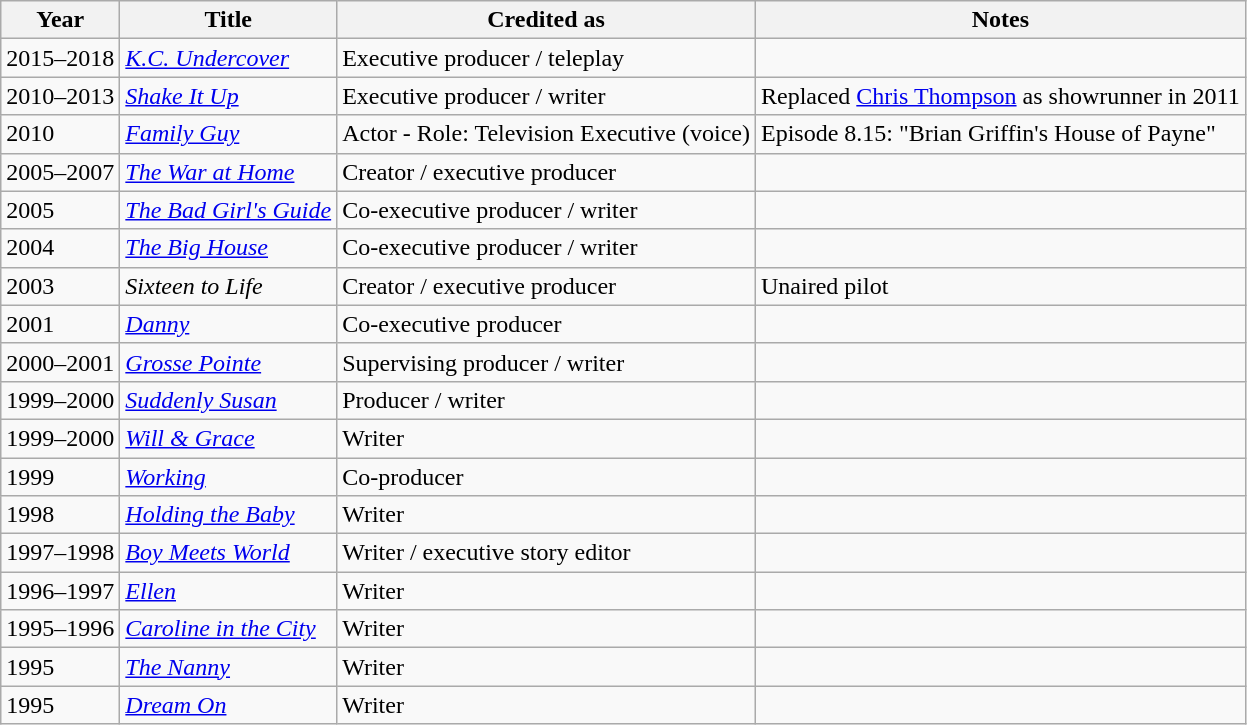<table class="wikitable sortable">
<tr>
<th>Year</th>
<th>Title</th>
<th>Credited as</th>
<th class="unsortable">Notes</th>
</tr>
<tr>
<td>2015–2018</td>
<td><em><a href='#'>K.C. Undercover</a></em></td>
<td>Executive producer / teleplay</td>
<td></td>
</tr>
<tr>
<td>2010–2013</td>
<td><em><a href='#'>Shake It Up</a></em></td>
<td>Executive producer / writer</td>
<td>Replaced <a href='#'>Chris Thompson</a> as showrunner in 2011</td>
</tr>
<tr>
<td>2010</td>
<td><em><a href='#'>Family Guy</a></em></td>
<td>Actor - Role: Television Executive (voice)</td>
<td>Episode 8.15: "Brian Griffin's House of Payne"</td>
</tr>
<tr>
<td>2005–2007</td>
<td><em><a href='#'>The War at Home</a></em></td>
<td>Creator / executive producer</td>
<td></td>
</tr>
<tr>
<td>2005</td>
<td><em><a href='#'>The Bad Girl's Guide</a></em></td>
<td>Co-executive producer / writer</td>
<td></td>
</tr>
<tr>
<td>2004</td>
<td><em><a href='#'>The Big House</a></em></td>
<td>Co-executive producer / writer</td>
<td></td>
</tr>
<tr>
<td>2003</td>
<td><em>Sixteen to Life</em></td>
<td>Creator / executive producer</td>
<td>Unaired pilot</td>
</tr>
<tr>
<td>2001</td>
<td><em><a href='#'>Danny</a></em></td>
<td>Co-executive producer</td>
<td></td>
</tr>
<tr>
<td>2000–2001</td>
<td><em><a href='#'>Grosse Pointe</a></em></td>
<td>Supervising producer / writer</td>
<td></td>
</tr>
<tr>
<td>1999–2000</td>
<td><em><a href='#'>Suddenly Susan</a></em></td>
<td>Producer / writer</td>
<td></td>
</tr>
<tr>
<td>1999–2000</td>
<td><em><a href='#'>Will & Grace</a></em></td>
<td>Writer</td>
<td></td>
</tr>
<tr>
<td>1999</td>
<td><em><a href='#'>Working</a></em></td>
<td>Co-producer</td>
<td></td>
</tr>
<tr>
<td>1998</td>
<td><em><a href='#'>Holding the Baby</a></em></td>
<td>Writer</td>
<td></td>
</tr>
<tr>
<td>1997–1998</td>
<td><em><a href='#'>Boy Meets World</a></em></td>
<td>Writer / executive story editor</td>
<td></td>
</tr>
<tr>
<td>1996–1997</td>
<td><em><a href='#'>Ellen</a></em></td>
<td>Writer</td>
<td></td>
</tr>
<tr>
<td>1995–1996</td>
<td><em><a href='#'>Caroline in the City</a></em></td>
<td>Writer</td>
<td></td>
</tr>
<tr>
<td>1995</td>
<td><em><a href='#'>The Nanny</a></em></td>
<td>Writer</td>
<td></td>
</tr>
<tr>
<td>1995</td>
<td><em><a href='#'>Dream On</a></em></td>
<td>Writer</td>
<td></td>
</tr>
</table>
